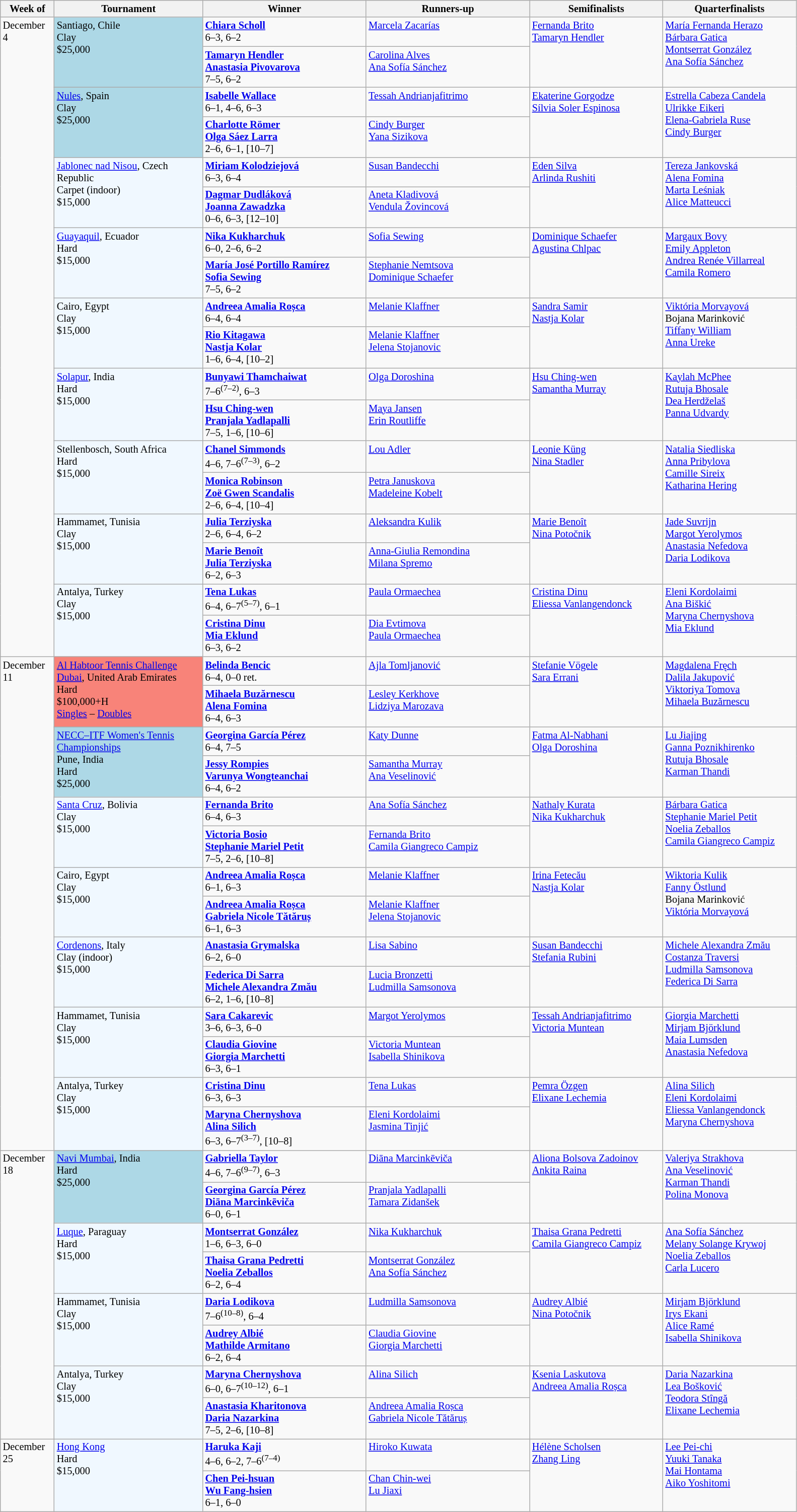<table class="wikitable" style="font-size:85%;">
<tr>
<th width="65">Week of</th>
<th style="width:190px;">Tournament</th>
<th style="width:210px;">Winner</th>
<th style="width:210px;">Runners-up</th>
<th style="width:170px;">Semifinalists</th>
<th style="width:170px;">Quarterfinalists</th>
</tr>
<tr valign=top>
<td rowspan=18>December 4</td>
<td rowspan="2" style="background:lightblue;">Santiago, Chile <br> Clay <br> $25,000 <br> </td>
<td><strong> <a href='#'>Chiara Scholl</a></strong> <br> 6–3, 6–2</td>
<td> <a href='#'>Marcela Zacarías</a></td>
<td rowspan=2> <a href='#'>Fernanda Brito</a> <br>  <a href='#'>Tamaryn Hendler</a></td>
<td rowspan=2> <a href='#'>María Fernanda Herazo</a> <br>  <a href='#'>Bárbara Gatica</a> <br>  <a href='#'>Montserrat González</a> <br> <a href='#'>Ana Sofía Sánchez</a></td>
</tr>
<tr valign=top>
<td><strong> <a href='#'>Tamaryn Hendler</a> <br>  <a href='#'>Anastasia Pivovarova</a></strong> <br> 7–5, 6–2</td>
<td> <a href='#'>Carolina Alves</a> <br>  <a href='#'>Ana Sofía Sánchez</a></td>
</tr>
<tr valign=top>
<td rowspan="2" style="background:lightblue;"><a href='#'>Nules</a>, Spain <br> Clay <br> $25,000 <br> </td>
<td><strong> <a href='#'>Isabelle Wallace</a></strong> <br> 6–1, 4–6, 6–3</td>
<td> <a href='#'>Tessah Andrianjafitrimo</a></td>
<td rowspan=2> <a href='#'>Ekaterine Gorgodze</a> <br>  <a href='#'>Sílvia Soler Espinosa</a></td>
<td rowspan=2> <a href='#'>Estrella Cabeza Candela</a> <br>  <a href='#'>Ulrikke Eikeri</a> <br>  <a href='#'>Elena-Gabriela Ruse</a> <br>  <a href='#'>Cindy Burger</a></td>
</tr>
<tr valign=top>
<td> <strong><a href='#'>Charlotte Römer</a></strong> <br>  <strong><a href='#'>Olga Sáez Larra</a></strong> <br> 2–6, 6–1, [10–7]</td>
<td> <a href='#'>Cindy Burger</a> <br>  <a href='#'>Yana Sizikova</a></td>
</tr>
<tr valign=top>
<td rowspan="2" style="background:#f0f8ff;"><a href='#'>Jablonec nad Nisou</a>, Czech Republic <br> Carpet (indoor) <br> $15,000 <br> </td>
<td><strong> <a href='#'>Miriam Kolodziejová</a></strong> <br> 6–3, 6–4</td>
<td> <a href='#'>Susan Bandecchi</a></td>
<td rowspan=2> <a href='#'>Eden Silva</a> <br>  <a href='#'>Arlinda Rushiti</a></td>
<td rowspan=2> <a href='#'>Tereza Jankovská</a> <br>  <a href='#'>Alena Fomina</a> <br>  <a href='#'>Marta Leśniak</a> <br>  <a href='#'>Alice Matteucci</a></td>
</tr>
<tr valign=top>
<td> <strong><a href='#'>Dagmar Dudláková</a></strong> <br>  <strong><a href='#'>Joanna Zawadzka</a></strong> <br> 0–6, 6–3, [12–10]</td>
<td> <a href='#'>Aneta Kladivová</a> <br>  <a href='#'>Vendula Žovincová</a></td>
</tr>
<tr valign=top>
<td rowspan="2" style="background:#f0f8ff;"><a href='#'>Guayaquil</a>, Ecuador <br> Hard <br> $15,000 <br> </td>
<td><strong> <a href='#'>Nika Kukharchuk</a></strong> <br> 6–0, 2–6, 6–2</td>
<td> <a href='#'>Sofia Sewing</a></td>
<td rowspan=2> <a href='#'>Dominique Schaefer</a> <br>  <a href='#'>Agustina Chlpac</a></td>
<td rowspan=2> <a href='#'>Margaux Bovy</a> <br>  <a href='#'>Emily Appleton</a> <br>  <a href='#'>Andrea Renée Villarreal</a> <br>  <a href='#'>Camila Romero</a></td>
</tr>
<tr valign=top>
<td><strong> <a href='#'>María José Portillo Ramírez</a> <br>  <a href='#'>Sofia Sewing</a></strong> <br> 7–5, 6–2</td>
<td> <a href='#'>Stephanie Nemtsova</a> <br>  <a href='#'>Dominique Schaefer</a></td>
</tr>
<tr valign=top>
<td rowspan="2" style="background:#f0f8ff;">Cairo, Egypt <br> Clay <br> $15,000 <br> </td>
<td><strong> <a href='#'>Andreea Amalia Roșca</a></strong> <br> 6–4, 6–4</td>
<td> <a href='#'>Melanie Klaffner</a></td>
<td rowspan=2> <a href='#'>Sandra Samir</a> <br>  <a href='#'>Nastja Kolar</a></td>
<td rowspan=2> <a href='#'>Viktória Morvayová</a> <br>  Bojana Marinković <br>  <a href='#'>Tiffany William</a> <br>  <a href='#'>Anna Ureke</a></td>
</tr>
<tr valign=top>
<td><strong> <a href='#'>Rio Kitagawa</a> <br>  <a href='#'>Nastja Kolar</a></strong> <br> 1–6, 6–4, [10–2]</td>
<td> <a href='#'>Melanie Klaffner</a> <br>  <a href='#'>Jelena Stojanovic</a></td>
</tr>
<tr valign=top>
<td rowspan="2" style="background:#f0f8ff;"><a href='#'>Solapur</a>, India <br> Hard <br> $15,000 <br> </td>
<td><strong> <a href='#'>Bunyawi Thamchaiwat</a></strong> <br> 7–6<sup>(7–2)</sup>, 6–3</td>
<td> <a href='#'>Olga Doroshina</a></td>
<td rowspan=2> <a href='#'>Hsu Ching-wen</a> <br>  <a href='#'>Samantha Murray</a></td>
<td rowspan=2> <a href='#'>Kaylah McPhee</a> <br>  <a href='#'>Rutuja Bhosale</a> <br>  <a href='#'>Dea Herdželaš</a> <br>  <a href='#'>Panna Udvardy</a></td>
</tr>
<tr valign=top>
<td><strong> <a href='#'>Hsu Ching-wen</a> <br>  <a href='#'>Pranjala Yadlapalli</a></strong> <br> 7–5, 1–6, [10–6]</td>
<td> <a href='#'>Maya Jansen</a> <br>  <a href='#'>Erin Routliffe</a></td>
</tr>
<tr valign=top>
<td rowspan="2" style="background:#f0f8ff;">Stellenbosch, South Africa <br> Hard <br> $15,000 <br> </td>
<td><strong> <a href='#'>Chanel Simmonds</a></strong> <br> 4–6, 7–6<sup>(7–3)</sup>, 6–2</td>
<td> <a href='#'>Lou Adler</a></td>
<td rowspan=2> <a href='#'>Leonie Küng</a> <br>  <a href='#'>Nina Stadler</a></td>
<td rowspan=2> <a href='#'>Natalia Siedliska</a> <br>  <a href='#'>Anna Pribylova</a> <br>  <a href='#'>Camille Sireix</a> <br>  <a href='#'>Katharina Hering</a></td>
</tr>
<tr valign=top>
<td><strong> <a href='#'>Monica Robinson</a> <br>  <a href='#'>Zoë Gwen Scandalis</a></strong> <br> 2–6, 6–4, [10–4]</td>
<td> <a href='#'>Petra Januskova</a> <br>  <a href='#'>Madeleine Kobelt</a></td>
</tr>
<tr valign=top>
<td rowspan="2" style="background:#f0f8ff;">Hammamet, Tunisia <br> Clay <br> $15,000 <br> </td>
<td><strong> <a href='#'>Julia Terziyska</a></strong> <br> 2–6, 6–4, 6–2</td>
<td> <a href='#'>Aleksandra Kulik</a></td>
<td rowspan=2> <a href='#'>Marie Benoît</a> <br>  <a href='#'>Nina Potočnik</a></td>
<td rowspan=2> <a href='#'>Jade Suvrijn</a> <br>  <a href='#'>Margot Yerolymos</a> <br>  <a href='#'>Anastasia Nefedova</a> <br>  <a href='#'>Daria Lodikova</a></td>
</tr>
<tr valign=top>
<td><strong> <a href='#'>Marie Benoît</a> <br>  <a href='#'>Julia Terziyska</a></strong> <br> 6–2, 6–3</td>
<td> <a href='#'>Anna-Giulia Remondina</a> <br>  <a href='#'>Milana Spremo</a></td>
</tr>
<tr valign=top>
<td rowspan="2" style="background:#f0f8ff;">Antalya, Turkey <br> Clay <br> $15,000 <br> </td>
<td><strong> <a href='#'>Tena Lukas</a></strong> <br> 6–4, 6–7<sup>(5–7)</sup>, 6–1</td>
<td> <a href='#'>Paula Ormaechea</a></td>
<td rowspan=2> <a href='#'>Cristina Dinu</a> <br>  <a href='#'>Eliessa Vanlangendonck</a></td>
<td rowspan=2> <a href='#'>Eleni Kordolaimi</a> <br>  <a href='#'>Ana Biškić</a> <br>  <a href='#'>Maryna Chernyshova</a> <br>  <a href='#'>Mia Eklund</a></td>
</tr>
<tr valign=top>
<td><strong> <a href='#'>Cristina Dinu</a> <br>  <a href='#'>Mia Eklund</a></strong> <br> 6–3, 6–2</td>
<td> <a href='#'>Dia Evtimova</a> <br>  <a href='#'>Paula Ormaechea</a></td>
</tr>
<tr valign=top>
<td rowspan=14>December 11</td>
<td rowspan="2" style="background:#f88379;"><a href='#'>Al Habtoor Tennis Challenge</a> <br> <a href='#'>Dubai</a>, United Arab Emirates <br> Hard <br> $100,000+H <br> <a href='#'>Singles</a> – <a href='#'>Doubles</a></td>
<td><strong> <a href='#'>Belinda Bencic</a></strong> <br> 6–4, 0–0 ret.</td>
<td> <a href='#'>Ajla Tomljanović</a></td>
<td rowspan=2> <a href='#'>Stefanie Vögele</a> <br>  <a href='#'>Sara Errani</a></td>
<td rowspan=2> <a href='#'>Magdalena Fręch</a> <br>  <a href='#'>Dalila Jakupović</a> <br>  <a href='#'>Viktoriya Tomova</a> <br>  <a href='#'>Mihaela Buzărnescu</a></td>
</tr>
<tr valign=top>
<td><strong> <a href='#'>Mihaela Buzărnescu</a> <br>  <a href='#'>Alena Fomina</a></strong> <br> 6–4, 6–3</td>
<td> <a href='#'>Lesley Kerkhove</a> <br>  <a href='#'>Lidziya Marozava</a></td>
</tr>
<tr valign=top>
<td rowspan="2" style="background:lightblue;"><a href='#'>NECC–ITF Women's Tennis Championships</a> <br> Pune, India <br> Hard <br> $25,000 <br> </td>
<td><strong> <a href='#'>Georgina García Pérez</a></strong> <br> 6–4, 7–5</td>
<td> <a href='#'>Katy Dunne</a></td>
<td rowspan=2> <a href='#'>Fatma Al-Nabhani</a> <br>  <a href='#'>Olga Doroshina</a></td>
<td rowspan=2> <a href='#'>Lu Jiajing</a> <br>  <a href='#'>Ganna Poznikhirenko</a> <br>  <a href='#'>Rutuja Bhosale</a> <br>  <a href='#'>Karman Thandi</a></td>
</tr>
<tr valign=top>
<td><strong> <a href='#'>Jessy Rompies</a> <br>  <a href='#'>Varunya Wongteanchai</a></strong> <br> 6–4, 6–2</td>
<td> <a href='#'>Samantha Murray</a> <br>  <a href='#'>Ana Veselinović</a></td>
</tr>
<tr valign=top>
<td rowspan="2" style="background:#f0f8ff;"><a href='#'>Santa Cruz</a>, Bolivia <br> Clay <br> $15,000 <br> </td>
<td><strong> <a href='#'>Fernanda Brito</a></strong> <br> 6–4, 6–3</td>
<td> <a href='#'>Ana Sofía Sánchez</a></td>
<td rowspan=2> <a href='#'>Nathaly Kurata</a> <br>  <a href='#'>Nika Kukharchuk</a></td>
<td rowspan=2> <a href='#'>Bárbara Gatica</a> <br>  <a href='#'>Stephanie Mariel Petit</a> <br>  <a href='#'>Noelia Zeballos</a> <br>  <a href='#'>Camila Giangreco Campiz</a></td>
</tr>
<tr valign=top>
<td><strong> <a href='#'>Victoria Bosio</a> <br>  <a href='#'>Stephanie Mariel Petit</a></strong> <br> 7–5, 2–6, [10–8]</td>
<td> <a href='#'>Fernanda Brito</a> <br>  <a href='#'>Camila Giangreco Campiz</a></td>
</tr>
<tr valign=top>
<td rowspan="2" style="background:#f0f8ff;">Cairo, Egypt <br> Clay <br> $15,000 <br> </td>
<td><strong> <a href='#'>Andreea Amalia Roșca</a></strong> <br> 6–1, 6–3</td>
<td> <a href='#'>Melanie Klaffner</a></td>
<td rowspan=2> <a href='#'>Irina Fetecău</a> <br>  <a href='#'>Nastja Kolar</a></td>
<td rowspan=2> <a href='#'>Wiktoria Kulik</a> <br>  <a href='#'>Fanny Östlund</a> <br>  Bojana Marinković <br>  <a href='#'>Viktória Morvayová</a></td>
</tr>
<tr valign=top>
<td><strong> <a href='#'>Andreea Amalia Roșca</a> <br>  <a href='#'>Gabriela Nicole Tătăruș</a></strong> <br> 6–1, 6–3</td>
<td> <a href='#'>Melanie Klaffner</a> <br>  <a href='#'>Jelena Stojanovic</a></td>
</tr>
<tr valign=top>
<td rowspan="2" style="background:#f0f8ff;"><a href='#'>Cordenons</a>, Italy <br> Clay (indoor) <br> $15,000 <br> </td>
<td><strong> <a href='#'>Anastasia Grymalska</a></strong> <br> 6–2, 6–0</td>
<td> <a href='#'>Lisa Sabino</a></td>
<td rowspan=2> <a href='#'>Susan Bandecchi</a> <br>  <a href='#'>Stefania Rubini</a></td>
<td rowspan=2> <a href='#'>Michele Alexandra Zmău</a> <br>  <a href='#'>Costanza Traversi</a> <br>  <a href='#'>Ludmilla Samsonova</a> <br>  <a href='#'>Federica Di Sarra</a></td>
</tr>
<tr valign=top>
<td><strong> <a href='#'>Federica Di Sarra</a> <br>  <a href='#'>Michele Alexandra Zmău</a></strong> <br> 6–2, 1–6, [10–8]</td>
<td> <a href='#'>Lucia Bronzetti</a> <br>  <a href='#'>Ludmilla Samsonova</a></td>
</tr>
<tr valign=top>
<td rowspan="2" style="background:#f0f8ff;">Hammamet, Tunisia <br> Clay <br> $15,000 <br> </td>
<td><strong> <a href='#'>Sara Cakarevic</a></strong> <br> 3–6, 6–3, 6–0</td>
<td> <a href='#'>Margot Yerolymos</a></td>
<td rowspan=2> <a href='#'>Tessah Andrianjafitrimo</a> <br>  <a href='#'>Victoria Muntean</a></td>
<td rowspan=2> <a href='#'>Giorgia Marchetti</a> <br>  <a href='#'>Mirjam Björklund</a> <br>  <a href='#'>Maia Lumsden</a> <br>  <a href='#'>Anastasia Nefedova</a></td>
</tr>
<tr valign=top>
<td><strong> <a href='#'>Claudia Giovine</a> <br>  <a href='#'>Giorgia Marchetti</a></strong> <br> 6–3, 6–1</td>
<td> <a href='#'>Victoria Muntean</a> <br>  <a href='#'>Isabella Shinikova</a></td>
</tr>
<tr valign=top>
<td rowspan="2" style="background:#f0f8ff;">Antalya, Turkey <br> Clay <br> $15,000 <br> </td>
<td><strong> <a href='#'>Cristina Dinu</a></strong> <br> 6–3, 6–3</td>
<td> <a href='#'>Tena Lukas</a></td>
<td rowspan=2> <a href='#'>Pemra Özgen</a> <br>  <a href='#'>Elixane Lechemia</a></td>
<td rowspan=2> <a href='#'>Alina Silich</a> <br>  <a href='#'>Eleni Kordolaimi</a> <br>  <a href='#'>Eliessa Vanlangendonck</a> <br>  <a href='#'>Maryna Chernyshova</a></td>
</tr>
<tr valign=top>
<td><strong> <a href='#'>Maryna Chernyshova</a> <br>  <a href='#'>Alina Silich</a></strong> <br> 6–3, 6–7<sup>(3–7)</sup>, [10–8]</td>
<td> <a href='#'>Eleni Kordolaimi</a> <br>  <a href='#'>Jasmina Tinjić</a></td>
</tr>
<tr valign=top>
<td rowspan=8>December 18</td>
<td rowspan="2" style="background:lightblue;"><a href='#'>Navi Mumbai</a>, India <br> Hard <br> $25,000 <br> </td>
<td> <strong><a href='#'>Gabriella Taylor</a></strong> <br> 4–6, 7–6<sup>(9–7)</sup>, 6–3</td>
<td> <a href='#'>Diāna Marcinkēviča</a></td>
<td rowspan=2> <a href='#'>Aliona Bolsova Zadoinov</a> <br>  <a href='#'>Ankita Raina</a></td>
<td rowspan=2> <a href='#'>Valeriya Strakhova</a> <br>  <a href='#'>Ana Veselinović</a> <br>  <a href='#'>Karman Thandi</a> <br> <a href='#'>Polina Monova</a></td>
</tr>
<tr valign=top>
<td><strong> <a href='#'>Georgina García Pérez</a> <br>  <a href='#'>Diāna Marcinkēviča</a></strong> <br> 6–0, 6–1</td>
<td> <a href='#'>Pranjala Yadlapalli</a> <br>  <a href='#'>Tamara Zidanšek</a></td>
</tr>
<tr valign=top>
<td rowspan="2" style="background:#f0f8ff;"><a href='#'>Luque</a>, Paraguay <br> Hard <br> $15,000 <br> </td>
<td><strong> <a href='#'>Montserrat González</a></strong> <br> 1–6, 6–3, 6–0</td>
<td> <a href='#'>Nika Kukharchuk</a></td>
<td rowspan=2> <a href='#'>Thaisa Grana Pedretti</a> <br>  <a href='#'>Camila Giangreco Campiz</a></td>
<td rowspan=2> <a href='#'>Ana Sofía Sánchez</a> <br>  <a href='#'>Melany Solange Krywoj</a> <br>  <a href='#'>Noelia Zeballos</a> <br>  <a href='#'>Carla Lucero</a></td>
</tr>
<tr valign=top>
<td><strong> <a href='#'>Thaisa Grana Pedretti</a> <br>  <a href='#'>Noelia Zeballos</a></strong> <br> 6–2, 6–4</td>
<td> <a href='#'>Montserrat González</a> <br>  <a href='#'>Ana Sofía Sánchez</a></td>
</tr>
<tr valign=top>
<td rowspan="2" style="background:#f0f8ff;">Hammamet, Tunisia <br> Clay <br> $15,000 <br> </td>
<td><strong> <a href='#'>Daria Lodikova</a></strong> <br> 7–6<sup>(10–8)</sup>, 6–4</td>
<td> <a href='#'>Ludmilla Samsonova</a></td>
<td rowspan=2> <a href='#'>Audrey Albié</a> <br>  <a href='#'>Nina Potočnik</a></td>
<td rowspan=2> <a href='#'>Mirjam Björklund</a> <br>  <a href='#'>Irys Ekani</a> <br>  <a href='#'>Alice Ramé</a> <br> <a href='#'>Isabella Shinikova</a></td>
</tr>
<tr valign=top>
<td><strong> <a href='#'>Audrey Albié</a> <br>  <a href='#'>Mathilde Armitano</a></strong> <br> 6–2, 6–4</td>
<td> <a href='#'>Claudia Giovine</a> <br>  <a href='#'>Giorgia Marchetti</a></td>
</tr>
<tr valign=top>
<td rowspan="2" style="background:#f0f8ff;">Antalya, Turkey <br> Clay <br> $15,000 <br> </td>
<td><strong> <a href='#'>Maryna Chernyshova</a></strong> <br> 6–0, 6–7<sup>(10–12)</sup>, 6–1</td>
<td> <a href='#'>Alina Silich</a></td>
<td rowspan=2> <a href='#'>Ksenia Laskutova</a> <br>  <a href='#'>Andreea Amalia Roșca</a></td>
<td rowspan=2> <a href='#'>Daria Nazarkina</a> <br>  <a href='#'>Lea Bošković</a> <br>  <a href='#'>Teodora Stîngă</a> <br>  <a href='#'>Elixane Lechemia</a></td>
</tr>
<tr valign=top>
<td><strong> <a href='#'>Anastasia Kharitonova</a> <br>  <a href='#'>Daria Nazarkina</a></strong> <br> 7–5, 2–6, [10–8]</td>
<td> <a href='#'>Andreea Amalia Roșca</a> <br>  <a href='#'>Gabriela Nicole Tătăruș</a></td>
</tr>
<tr valign=top>
<td rowspan=2>December 25</td>
<td rowspan="2" style="background:#f0f8ff;"><a href='#'>Hong Kong</a> <br> Hard <br> $15,000 <br> </td>
<td><strong> <a href='#'>Haruka Kaji</a></strong> <br> 4–6, 6–2, 7–6<sup>(7–4)</sup></td>
<td> <a href='#'>Hiroko Kuwata</a></td>
<td rowspan=2> <a href='#'>Hélène Scholsen</a> <br>  <a href='#'>Zhang Ling</a></td>
<td rowspan=2> <a href='#'>Lee Pei-chi</a> <br>  <a href='#'>Yuuki Tanaka</a> <br>  <a href='#'>Mai Hontama</a> <br>  <a href='#'>Aiko Yoshitomi</a></td>
</tr>
<tr valign=top>
<td><strong> <a href='#'>Chen Pei-hsuan</a> <br>  <a href='#'>Wu Fang-hsien</a></strong> <br> 6–1, 6–0</td>
<td> <a href='#'>Chan Chin-wei</a> <br>  <a href='#'>Lu Jiaxi</a></td>
</tr>
</table>
